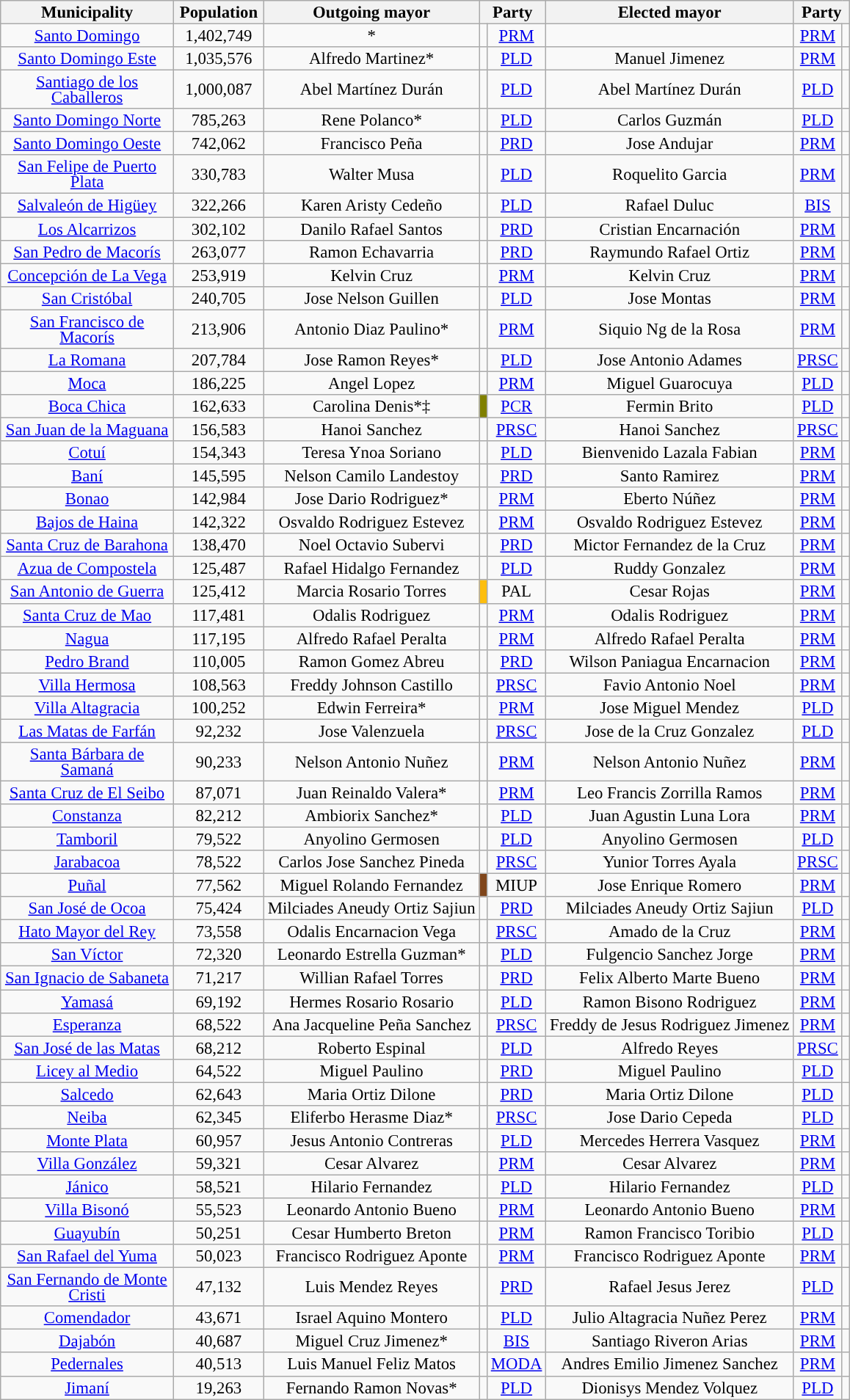<table class="wikitable sortable" style="text-align:center;font-size:95%;line-height:14px;">
<tr>
<th style="width:150px;">Municipality</th>
<th style="width:75px;">Population</th>
<th>Outgoing mayor</th>
<th colspan="2">Party</th>
<th>Elected mayor</th>
<th colspan="2">Party</th>
</tr>
<tr>
<td><a href='#'>Santo Domingo</a></td>
<td>1,402,749</td>
<td>*</td>
<td style="color:inherit;background:"></td>
<td><a href='#'>PRM</a></td>
<td></td>
<td><a href='#'>PRM</a></td>
<td style="color:inherit;background:"></td>
</tr>
<tr>
<td><a href='#'>Santo Domingo Este</a></td>
<td>1,035,576</td>
<td>Alfredo Martinez*</td>
<td style="color:inherit;background:"></td>
<td><a href='#'>PLD</a></td>
<td>Manuel Jimenez</td>
<td><a href='#'>PRM</a></td>
<td style="color:inherit;background:"></td>
</tr>
<tr>
<td><a href='#'>Santiago de los Caballeros</a></td>
<td>1,000,087</td>
<td>Abel Martínez Durán</td>
<td style="color:inherit;background:"></td>
<td><a href='#'>PLD</a></td>
<td>Abel Martínez Durán</td>
<td><a href='#'>PLD</a></td>
<td style="color:inherit;background:"></td>
</tr>
<tr>
<td><a href='#'>Santo Domingo Norte</a></td>
<td>785,263</td>
<td>Rene Polanco*</td>
<td style="color:inherit;background:"></td>
<td><a href='#'>PLD</a></td>
<td>Carlos Guzmán</td>
<td><a href='#'>PLD</a></td>
<td style="color:inherit;background:"></td>
</tr>
<tr>
<td><a href='#'>Santo Domingo Oeste</a></td>
<td>742,062</td>
<td>Francisco Peña</td>
<td style="color:inherit;background:"></td>
<td><a href='#'>PRD</a></td>
<td>Jose Andujar</td>
<td><a href='#'>PRM</a></td>
<td style="color:inherit;background:"></td>
</tr>
<tr>
<td><a href='#'>San Felipe de Puerto Plata</a></td>
<td>330,783</td>
<td>Walter Musa</td>
<td style="color:inherit;background:"></td>
<td><a href='#'>PLD</a></td>
<td>Roquelito Garcia</td>
<td><a href='#'>PRM</a></td>
<td style="color:inherit;background:"></td>
</tr>
<tr>
<td><a href='#'>Salvaleón de Higüey</a></td>
<td>322,266</td>
<td>Karen Aristy Cedeño</td>
<td style="color:inherit;background:"></td>
<td><a href='#'>PLD</a></td>
<td>Rafael Duluc</td>
<td><a href='#'>BIS</a></td>
<td style="color:inherit;background:"></td>
</tr>
<tr>
<td><a href='#'>Los Alcarrizos</a></td>
<td>302,102</td>
<td>Danilo Rafael Santos</td>
<td style="color:inherit;background:"></td>
<td><a href='#'>PRD</a></td>
<td>Cristian Encarnación</td>
<td><a href='#'>PRM</a></td>
<td style="color:inherit;background:"></td>
</tr>
<tr>
<td><a href='#'>San Pedro de Macorís</a></td>
<td>263,077</td>
<td>Ramon Echavarria</td>
<td style="color:inherit;background:"></td>
<td><a href='#'>PRD</a></td>
<td>Raymundo Rafael Ortiz</td>
<td><a href='#'>PRM</a></td>
<td style="color:inherit;background:"></td>
</tr>
<tr>
<td><a href='#'>Concepción de La Vega</a></td>
<td>253,919</td>
<td>Kelvin Cruz</td>
<td style="color:inherit;background:"></td>
<td><a href='#'>PRM</a></td>
<td>Kelvin Cruz</td>
<td><a href='#'>PRM</a></td>
<td style="color:inherit;background:"></td>
</tr>
<tr>
<td><a href='#'>San Cristóbal</a></td>
<td>240,705</td>
<td>Jose Nelson Guillen</td>
<td style="color:inherit;background:"></td>
<td><a href='#'>PLD</a></td>
<td>Jose Montas</td>
<td><a href='#'>PRM</a></td>
<td style="color:inherit;background:"></td>
</tr>
<tr>
<td><a href='#'>San Francisco de Macorís</a></td>
<td>213,906</td>
<td>Antonio Diaz Paulino*</td>
<td style="color:inherit;background:"></td>
<td><a href='#'>PRM</a></td>
<td>Siquio Ng de la Rosa</td>
<td><a href='#'>PRM</a></td>
<td style="color:inherit;background:"></td>
</tr>
<tr>
<td><a href='#'>La Romana</a></td>
<td>207,784</td>
<td>Jose Ramon Reyes*</td>
<td style="color:inherit;background:"></td>
<td><a href='#'>PLD</a></td>
<td>Jose Antonio Adames</td>
<td><a href='#'>PRSC</a></td>
<td style="color:inherit;background:"></td>
</tr>
<tr>
<td><a href='#'>Moca</a></td>
<td>186,225</td>
<td>Angel Lopez</td>
<td style="color:inherit;background:"></td>
<td><a href='#'>PRM</a></td>
<td>Miguel Guarocuya</td>
<td><a href='#'>PLD</a></td>
<td style="color:inherit;background:"></td>
</tr>
<tr>
<td><a href='#'>Boca Chica</a></td>
<td>162,633</td>
<td>Carolina Denis*‡</td>
<td style="background:#808000;"></td>
<td><a href='#'>PCR</a></td>
<td>Fermin Brito</td>
<td><a href='#'>PLD</a></td>
<td style="color:inherit;background:"></td>
</tr>
<tr>
<td><a href='#'>San Juan de la Maguana</a></td>
<td>156,583</td>
<td>Hanoi Sanchez</td>
<td style="color:inherit;background:"></td>
<td><a href='#'>PRSC</a></td>
<td>Hanoi Sanchez</td>
<td><a href='#'>PRSC</a></td>
<td style="color:inherit;background:"></td>
</tr>
<tr>
<td><a href='#'>Cotuí</a></td>
<td>154,343</td>
<td>Teresa Ynoa Soriano</td>
<td style="color:inherit;background:"></td>
<td><a href='#'>PLD</a></td>
<td>Bienvenido Lazala Fabian</td>
<td><a href='#'>PRM</a></td>
<td style="color:inherit;background:"></td>
</tr>
<tr>
<td><a href='#'>Baní</a></td>
<td>145,595</td>
<td>Nelson Camilo Landestoy</td>
<td style="color:inherit;background:"></td>
<td><a href='#'>PRD</a></td>
<td>Santo Ramirez</td>
<td><a href='#'>PRM</a></td>
<td style="color:inherit;background:"></td>
</tr>
<tr>
<td><a href='#'>Bonao</a></td>
<td>142,984</td>
<td>Jose Dario Rodriguez*</td>
<td style="color:inherit;background:"></td>
<td><a href='#'>PRM</a></td>
<td>Eberto Núñez</td>
<td><a href='#'>PRM</a></td>
<td style="color:inherit;background:"></td>
</tr>
<tr>
<td><a href='#'>Bajos de Haina</a></td>
<td>142,322</td>
<td>Osvaldo Rodriguez Estevez</td>
<td style="color:inherit;background:"></td>
<td><a href='#'>PRM</a></td>
<td>Osvaldo Rodriguez Estevez</td>
<td><a href='#'>PRM</a></td>
<td style="color:inherit;background:"></td>
</tr>
<tr>
<td><a href='#'>Santa Cruz de Barahona</a></td>
<td>138,470</td>
<td>Noel Octavio Subervi</td>
<td style="color:inherit;background:"></td>
<td><a href='#'>PRD</a></td>
<td>Mictor Fernandez de la Cruz</td>
<td><a href='#'>PRM</a></td>
<td style="color:inherit;background:"></td>
</tr>
<tr>
<td><a href='#'>Azua de Compostela</a></td>
<td>125,487</td>
<td>Rafael Hidalgo Fernandez</td>
<td style="color:inherit;background:"></td>
<td><a href='#'>PLD</a></td>
<td>Ruddy Gonzalez</td>
<td><a href='#'>PRM</a></td>
<td style="color:inherit;background:"></td>
</tr>
<tr>
<td><a href='#'>San Antonio de Guerra</a></td>
<td>125,412</td>
<td>Marcia Rosario Torres</td>
<td style="background:#fdbe0f;"></td>
<td Liberal Action Party>PAL</td>
<td>Cesar Rojas</td>
<td><a href='#'>PRM</a></td>
<td style="color:inherit;background:"></td>
</tr>
<tr>
<td><a href='#'>Santa Cruz de Mao</a></td>
<td>117,481</td>
<td>Odalis Rodriguez</td>
<td style="color:inherit;background:"></td>
<td><a href='#'>PRM</a></td>
<td>Odalis Rodriguez</td>
<td><a href='#'>PRM</a></td>
<td style="color:inherit;background:"></td>
</tr>
<tr>
<td><a href='#'>Nagua</a></td>
<td>117,195</td>
<td>Alfredo Rafael Peralta</td>
<td style="color:inherit;background:"></td>
<td><a href='#'>PRM</a></td>
<td>Alfredo Rafael Peralta</td>
<td><a href='#'>PRM</a></td>
<td style="color:inherit;background:"></td>
</tr>
<tr>
<td><a href='#'>Pedro Brand</a></td>
<td>110,005</td>
<td>Ramon Gomez Abreu</td>
<td style="color:inherit;background:"></td>
<td><a href='#'>PRD</a></td>
<td>Wilson Paniagua Encarnacion</td>
<td><a href='#'>PRM</a></td>
<td style="color:inherit;background:"></td>
</tr>
<tr>
<td><a href='#'>Villa Hermosa</a></td>
<td>108,563</td>
<td>Freddy Johnson Castillo</td>
<td style="color:inherit;background:"></td>
<td><a href='#'>PRSC</a></td>
<td>Favio Antonio Noel</td>
<td><a href='#'>PRM</a></td>
<td style="color:inherit;background:"></td>
</tr>
<tr>
<td><a href='#'>Villa Altagracia</a></td>
<td>100,252</td>
<td>Edwin Ferreira*</td>
<td style="color:inherit;background:"></td>
<td><a href='#'>PRM</a></td>
<td>Jose Miguel Mendez</td>
<td><a href='#'>PLD</a></td>
<td style="color:inherit;background:"></td>
</tr>
<tr>
<td><a href='#'>Las Matas de Farfán</a></td>
<td>92,232</td>
<td>Jose Valenzuela</td>
<td style="color:inherit;background:"></td>
<td><a href='#'>PRSC</a></td>
<td>Jose de la Cruz Gonzalez</td>
<td><a href='#'>PLD</a></td>
<td style="color:inherit;background:"></td>
</tr>
<tr>
<td><a href='#'>Santa Bárbara de Samaná</a></td>
<td>90,233</td>
<td>Nelson Antonio Nuñez</td>
<td style="color:inherit;background:"></td>
<td><a href='#'>PRM</a></td>
<td>Nelson Antonio Nuñez</td>
<td><a href='#'>PRM</a></td>
<td style="color:inherit;background:"></td>
</tr>
<tr>
<td><a href='#'>Santa Cruz de El Seibo</a></td>
<td>87,071</td>
<td>Juan Reinaldo Valera*</td>
<td style="color:inherit;background:"></td>
<td><a href='#'>PRM</a></td>
<td>Leo Francis Zorrilla Ramos</td>
<td><a href='#'>PRM</a></td>
<td style="color:inherit;background:"></td>
</tr>
<tr>
<td><a href='#'>Constanza</a></td>
<td>82,212</td>
<td>Ambiorix Sanchez*</td>
<td style="color:inherit;background:"></td>
<td><a href='#'>PLD</a></td>
<td>Juan Agustin Luna Lora</td>
<td><a href='#'>PRM</a></td>
<td style="color:inherit;background:"></td>
</tr>
<tr>
<td><a href='#'>Tamboril</a></td>
<td>79,522</td>
<td>Anyolino Germosen</td>
<td style="color:inherit;background:"></td>
<td><a href='#'>PLD</a></td>
<td>Anyolino Germosen</td>
<td><a href='#'>PLD</a></td>
<td style="color:inherit;background:"></td>
</tr>
<tr>
<td><a href='#'>Jarabacoa</a></td>
<td>78,522</td>
<td>Carlos Jose Sanchez Pineda</td>
<td style="color:inherit;background:"></td>
<td><a href='#'>PRSC</a></td>
<td>Yunior Torres Ayala</td>
<td><a href='#'>PRSC</a></td>
<td style="color:inherit;background:"></td>
</tr>
<tr>
<td><a href='#'>Puñal</a></td>
<td>77,562</td>
<td>Miguel Rolando Fernandez</td>
<td style="background:#80461b;"></td>
<td>MIUP</td>
<td>Jose Enrique Romero</td>
<td><a href='#'>PRM</a></td>
<td style="color:inherit;background:"></td>
</tr>
<tr>
<td><a href='#'>San José de Ocoa</a></td>
<td>75,424</td>
<td>Milciades Aneudy Ortiz Sajiun</td>
<td style="color:inherit;background:"></td>
<td><a href='#'>PRD</a></td>
<td>Milciades Aneudy Ortiz Sajiun</td>
<td><a href='#'>PLD</a></td>
<td style="color:inherit;background:"></td>
</tr>
<tr>
<td><a href='#'>Hato Mayor del Rey</a></td>
<td>73,558</td>
<td>Odalis Encarnacion Vega</td>
<td style="color:inherit;background:"></td>
<td><a href='#'>PRSC</a></td>
<td>Amado de la Cruz</td>
<td><a href='#'>PRM</a></td>
<td style="color:inherit;background:"></td>
</tr>
<tr>
<td><a href='#'>San Víctor</a></td>
<td>72,320</td>
<td>Leonardo Estrella Guzman*</td>
<td style="color:inherit;background:"></td>
<td><a href='#'>PLD</a></td>
<td>Fulgencio Sanchez Jorge</td>
<td><a href='#'>PRM</a></td>
<td style="color:inherit;background:"></td>
</tr>
<tr>
<td><a href='#'>San Ignacio de Sabaneta</a></td>
<td>71,217</td>
<td>Willian Rafael Torres</td>
<td style="color:inherit;background:"></td>
<td><a href='#'>PRD</a></td>
<td>Felix Alberto Marte Bueno</td>
<td><a href='#'>PRM</a></td>
<td style="color:inherit;background:"></td>
</tr>
<tr>
<td><a href='#'>Yamasá</a></td>
<td>69,192</td>
<td>Hermes Rosario Rosario</td>
<td style="color:inherit;background:"></td>
<td><a href='#'>PLD</a></td>
<td>Ramon Bisono Rodriguez</td>
<td><a href='#'>PRM</a></td>
<td style="color:inherit;background:"></td>
</tr>
<tr>
<td><a href='#'>Esperanza</a></td>
<td>68,522</td>
<td>Ana Jacqueline Peña Sanchez</td>
<td style="color:inherit;background:"></td>
<td><a href='#'>PRSC</a></td>
<td>Freddy de Jesus Rodriguez Jimenez</td>
<td><a href='#'>PRM</a></td>
<td style="color:inherit;background:"></td>
</tr>
<tr>
<td><a href='#'>San José de las Matas</a></td>
<td>68,212</td>
<td>Roberto Espinal</td>
<td style="color:inherit;background:"></td>
<td><a href='#'>PLD</a></td>
<td>Alfredo Reyes</td>
<td><a href='#'>PRSC</a></td>
<td style="color:inherit;background:"></td>
</tr>
<tr>
<td><a href='#'>Licey al Medio</a></td>
<td>64,522</td>
<td>Miguel Paulino</td>
<td style="color:inherit;background:"></td>
<td><a href='#'>PRD</a></td>
<td>Miguel Paulino</td>
<td><a href='#'>PLD</a></td>
<td style="color:inherit;background:"></td>
</tr>
<tr>
<td><a href='#'>Salcedo</a></td>
<td>62,643</td>
<td>Maria Ortiz Dilone</td>
<td style="color:inherit;background:"></td>
<td><a href='#'>PRD</a></td>
<td>Maria Ortiz Dilone</td>
<td><a href='#'>PLD</a></td>
<td style="color:inherit;background:"></td>
</tr>
<tr>
<td><a href='#'>Neiba</a></td>
<td>62,345</td>
<td>Eliferbo Herasme Diaz*</td>
<td style="color:inherit;background:"></td>
<td><a href='#'>PRSC</a></td>
<td>Jose Dario Cepeda</td>
<td><a href='#'>PLD</a></td>
<td style="color:inherit;background:"></td>
</tr>
<tr>
<td><a href='#'>Monte Plata</a></td>
<td>60,957</td>
<td>Jesus Antonio Contreras</td>
<td style="color:inherit;background:"></td>
<td><a href='#'>PLD</a></td>
<td>Mercedes Herrera Vasquez</td>
<td><a href='#'>PRM</a></td>
<td style="color:inherit;background:"></td>
</tr>
<tr>
<td><a href='#'>Villa González</a></td>
<td>59,321</td>
<td>Cesar Alvarez</td>
<td style="color:inherit;background:"></td>
<td><a href='#'>PRM</a></td>
<td>Cesar Alvarez</td>
<td><a href='#'>PRM</a></td>
<td style="color:inherit;background:"></td>
</tr>
<tr>
<td><a href='#'>Jánico</a></td>
<td>58,521</td>
<td>Hilario Fernandez</td>
<td style="color:inherit;background:"></td>
<td><a href='#'>PLD</a></td>
<td>Hilario Fernandez</td>
<td><a href='#'>PLD</a></td>
<td style="color:inherit;background:"></td>
</tr>
<tr>
<td><a href='#'>Villa Bisonó</a></td>
<td>55,523</td>
<td>Leonardo Antonio Bueno</td>
<td style="color:inherit;background:"></td>
<td><a href='#'>PRM</a></td>
<td>Leonardo Antonio Bueno</td>
<td><a href='#'>PRM</a></td>
<td style="color:inherit;background:"></td>
</tr>
<tr>
<td><a href='#'>Guayubín</a></td>
<td>50,251</td>
<td>Cesar Humberto Breton</td>
<td style="color:inherit;background:"></td>
<td><a href='#'>PRM</a></td>
<td>Ramon Francisco Toribio</td>
<td><a href='#'>PLD</a></td>
<td style="color:inherit;background:"></td>
</tr>
<tr>
<td><a href='#'>San Rafael del Yuma</a></td>
<td>50,023</td>
<td>Francisco Rodriguez Aponte</td>
<td style="color:inherit;background:"></td>
<td><a href='#'>PRM</a></td>
<td>Francisco Rodriguez Aponte</td>
<td><a href='#'>PRM</a></td>
<td style="color:inherit;background:"></td>
</tr>
<tr>
<td><a href='#'>San Fernando de Monte Cristi</a></td>
<td>47,132</td>
<td>Luis Mendez Reyes</td>
<td style="color:inherit;background:"></td>
<td><a href='#'>PRD</a></td>
<td>Rafael Jesus Jerez</td>
<td><a href='#'>PLD</a></td>
<td style="color:inherit;background:"></td>
</tr>
<tr>
<td><a href='#'>Comendador</a></td>
<td>43,671</td>
<td>Israel Aquino Montero</td>
<td style="color:inherit;background:"></td>
<td><a href='#'>PLD</a></td>
<td>Julio Altagracia Nuñez Perez</td>
<td><a href='#'>PRM</a></td>
<td style="color:inherit;background:"></td>
</tr>
<tr>
<td><a href='#'>Dajabón</a></td>
<td>40,687</td>
<td>Miguel Cruz Jimenez*</td>
<td style="color:inherit;background:"></td>
<td><a href='#'>BIS</a></td>
<td>Santiago Riveron Arias</td>
<td><a href='#'>PRM</a></td>
<td style="color:inherit;background:"></td>
</tr>
<tr>
<td><a href='#'>Pedernales</a></td>
<td>40,513</td>
<td>Luis Manuel Feliz Matos</td>
<td style="color:inherit;background:"></td>
<td><a href='#'>MODA</a></td>
<td>Andres Emilio Jimenez Sanchez</td>
<td><a href='#'>PRM</a></td>
<td style="color:inherit;background:"></td>
</tr>
<tr>
<td><a href='#'>Jimaní</a></td>
<td>19,263</td>
<td>Fernando Ramon Novas*</td>
<td style="color:inherit;background:"></td>
<td><a href='#'>PLD</a></td>
<td>Dionisys Mendez Volquez</td>
<td><a href='#'>PLD</a></td>
<td style="color:inherit;background:"></td>
</tr>
</table>
